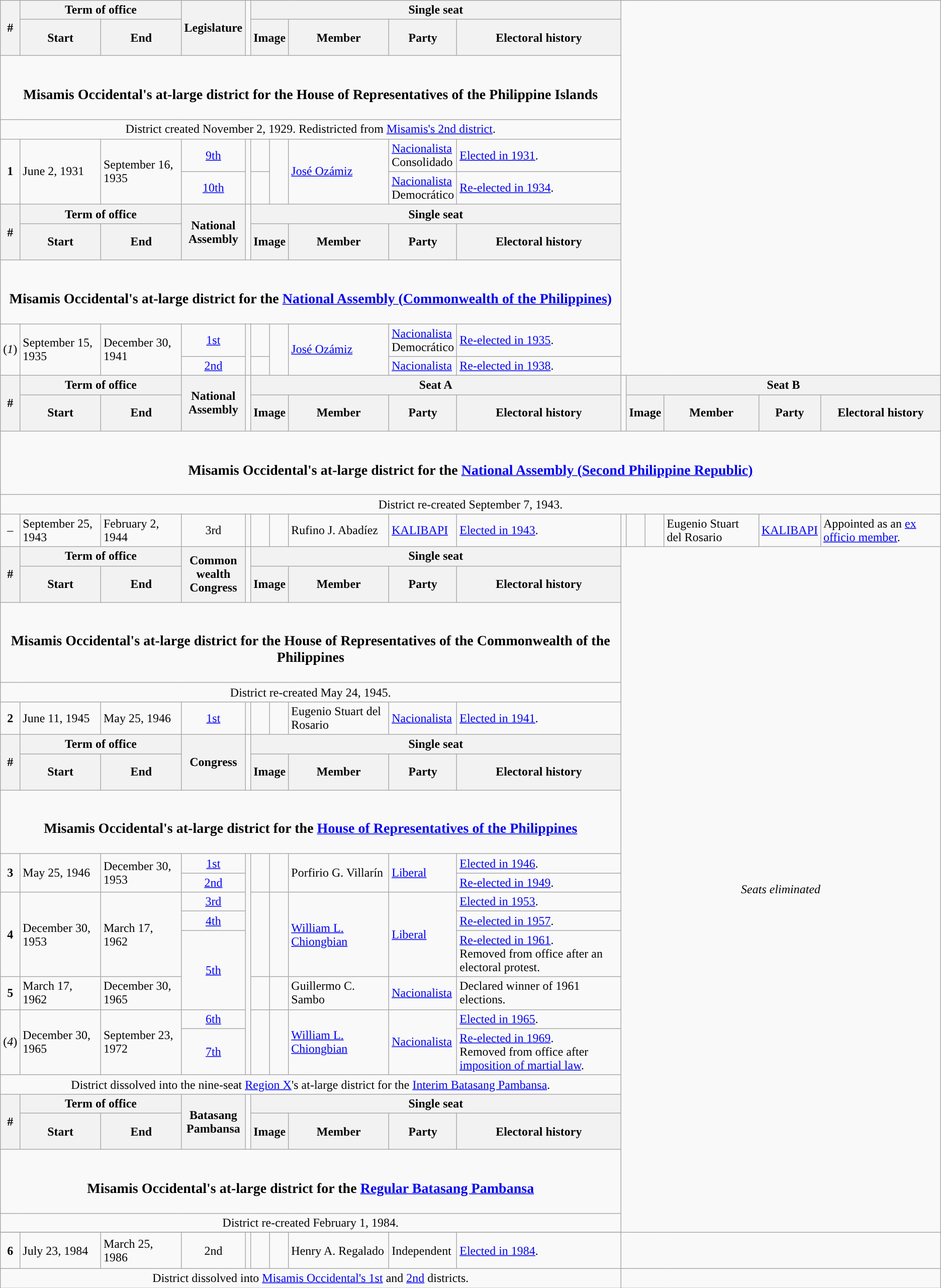<table class=wikitable>
<tr>
<th rowspan=2>#</th>
<th colspan=2>Term of office</th>
<th rowspan=2>Legislature</th>
<td rowspan=2></td>
<th colspan=5>Single seat</th>
</tr>
<tr style="height:3em">
<th>Start</th>
<th>End</th>
<th colspan="2" style="text-align:center;">Image</th>
<th>Member</th>
<th>Party</th>
<th>Electoral history</th>
</tr>
<tr>
<td colspan="10" style="text-align:center;"><br><h3>Misamis Occidental's at-large district for the House of Representatives of the Philippine Islands</h3></td>
</tr>
<tr>
<td colspan="10" style="text-align:center;">District created November 2, 1929. Redistricted from <a href='#'>Misamis's 2nd district</a>.</td>
</tr>
<tr>
<td rowspan="2" style="text-align:center;"><strong>1</strong></td>
<td rowspan="2">June 2, 1931</td>
<td rowspan="2">September 16, 1935</td>
<td style="text-align:center;"><a href='#'>9th</a></td>
<td rowspan="2"></td>
<td style="color:inherit;background:"></td>
<td rowspan="2"></td>
<td rowspan="2"><a href='#'>José Ozámiz</a></td>
<td><a href='#'>Nacionalista</a><br>Consolidado</td>
<td><a href='#'>Elected in 1931</a>.</td>
</tr>
<tr>
<td style="text-align:center;"><a href='#'>10th</a></td>
<td style="color:inherit;background:"></td>
<td><a href='#'>Nacionalista</a><br>Democrático</td>
<td><a href='#'>Re-elected in 1934</a>.</td>
</tr>
<tr>
<th rowspan=2>#</th>
<th colspan=2>Term of office</th>
<th rowspan=2>National<br>Assembly</th>
<td rowspan=2></td>
<th colspan=5>Single seat</th>
</tr>
<tr style="height:3em">
<th>Start</th>
<th>End</th>
<th colspan="2" style="text-align:center;">Image</th>
<th>Member</th>
<th>Party</th>
<th>Electoral history</th>
</tr>
<tr>
<td colspan="10" style="text-align:center;"><br><h3>Misamis Occidental's at-large district for the <a href='#'>National Assembly (Commonwealth of the Philippines)</a></h3></td>
</tr>
<tr>
<td rowspan="2" style="text-align:center;">(<em>1</em>)</td>
<td rowspan="2">September 15, 1935</td>
<td rowspan="2">December 30, 1941</td>
<td style="text-align:center;"><a href='#'>1st</a></td>
<td rowspan=2></td>
<td style="color:inherit;background:"></td>
<td rowspan="2"></td>
<td rowspan="2"><a href='#'>José Ozámiz</a></td>
<td><a href='#'>Nacionalista</a><br>Democrático</td>
<td><a href='#'>Re-elected in 1935</a>.</td>
</tr>
<tr>
<td style="text-align:center;"><a href='#'>2nd</a></td>
<td style="color:inherit;background:"></td>
<td><a href='#'>Nacionalista</a></td>
<td><a href='#'>Re-elected in 1938</a>.</td>
</tr>
<tr>
<th rowspan=2>#</th>
<th colspan=2>Term of office</th>
<th rowspan=2>National<br>Assembly</th>
<td rowspan=2></td>
<th colspan=5>Seat A</th>
<td rowspan=2></td>
<th colspan=5>Seat B</th>
</tr>
<tr style="height:3em">
<th>Start</th>
<th>End</th>
<th colspan="2" style="text-align:center;">Image</th>
<th>Member</th>
<th>Party</th>
<th>Electoral history</th>
<th colspan="2" style="text-align:center;">Image</th>
<th>Member</th>
<th>Party</th>
<th>Electoral history</th>
</tr>
<tr>
<td colspan="16" style="text-align:center;"><br><h3>Misamis Occidental's at-large district for the <a href='#'>National Assembly (Second Philippine Republic)</a></h3></td>
</tr>
<tr>
<td colspan="16" style="text-align:center;">District re-created September 7, 1943.</td>
</tr>
<tr>
<td style="text-align:center;">–</td>
<td>September 25, 1943</td>
<td>February 2, 1944</td>
<td style="text-align:center;">3rd</td>
<td></td>
<td style="color:inherit;background:"></td>
<td></td>
<td>Rufino J. Abadíez</td>
<td><a href='#'>KALIBAPI</a></td>
<td><a href='#'>Elected in 1943</a>.</td>
<td></td>
<td style="color:inherit;background:"></td>
<td></td>
<td>Eugenio Stuart del Rosario</td>
<td><a href='#'>KALIBAPI</a></td>
<td>Appointed as an <a href='#'>ex officio member</a>.</td>
</tr>
<tr>
<th rowspan=2>#</th>
<th colspan=2>Term of office</th>
<th rowspan=2>Common<br>wealth<br>Congress</th>
<td rowspan=2></td>
<th colspan=5>Single seat</th>
<td rowspan=22 colspan=6 style="text-align:center;"><em>Seats eliminated</em></td>
</tr>
<tr style="height:3em">
<th>Start</th>
<th>End</th>
<th colspan="2" style="text-align:center;">Image</th>
<th>Member</th>
<th>Party</th>
<th>Electoral history</th>
</tr>
<tr>
<td colspan="10" style="text-align:center;"><br><h3>Misamis Occidental's at-large district for the House of Representatives of the Commonwealth of the Philippines</h3></td>
</tr>
<tr>
<td colspan="10" style="text-align:center;">District re-created May 24, 1945.</td>
</tr>
<tr>
<td style="text-align:center;"><strong>2</strong></td>
<td>June 11, 1945</td>
<td>May 25, 1946</td>
<td style="text-align:center;"><a href='#'>1st</a></td>
<td></td>
<td style="color:inherit;background:"></td>
<td></td>
<td>Eugenio Stuart del Rosario</td>
<td><a href='#'>Nacionalista</a></td>
<td><a href='#'>Elected in 1941</a>.</td>
</tr>
<tr>
<th rowspan=2>#</th>
<th colspan=2>Term of office</th>
<th rowspan=2>Congress</th>
<td rowspan=2></td>
<th colspan=5>Single seat</th>
</tr>
<tr style="height:3em">
<th>Start</th>
<th>End</th>
<th colspan="2" style="text-align:center;">Image</th>
<th>Member</th>
<th>Party</th>
<th>Electoral history</th>
</tr>
<tr>
<td colspan="10" style="text-align:center;"><br><h3>Misamis Occidental's at-large district for the <a href='#'>House of Representatives of the Philippines</a></h3></td>
</tr>
<tr>
<td rowspan="2" style="text-align:center;"><strong>3</strong></td>
<td rowspan="2">May 25, 1946</td>
<td rowspan="2">December 30, 1953</td>
<td style="text-align:center;"><a href='#'>1st</a></td>
<td rowspan=8></td>
<td rowspan="2" style="color:inherit;background:"></td>
<td rowspan="2"></td>
<td rowspan="2">Porfirio G. Villarín</td>
<td rowspan="2"><a href='#'>Liberal</a></td>
<td><a href='#'>Elected in 1946</a>.</td>
</tr>
<tr>
<td style="text-align:center;"><a href='#'>2nd</a></td>
<td><a href='#'>Re-elected in 1949</a>.</td>
</tr>
<tr>
<td rowspan="3" style="text-align:center;"><strong>4</strong></td>
<td rowspan="3">December 30, 1953</td>
<td rowspan="3">March 17, 1962</td>
<td style="text-align:center;"><a href='#'>3rd</a></td>
<td rowspan="3" style="color:inherit;background:"></td>
<td rowspan="3"></td>
<td rowspan="3"><a href='#'>William L. Chiongbian</a></td>
<td rowspan="3"><a href='#'>Liberal</a></td>
<td><a href='#'>Elected in 1953</a>.</td>
</tr>
<tr>
<td style="text-align:center;"><a href='#'>4th</a></td>
<td><a href='#'>Re-elected in 1957</a>.</td>
</tr>
<tr>
<td rowspan="2" style="text-align:center;"><a href='#'>5th</a></td>
<td><a href='#'>Re-elected in 1961</a>.<br>Removed from office after an electoral protest.</td>
</tr>
<tr>
<td style="text-align:center;"><strong>5</strong></td>
<td>March 17, 1962</td>
<td>December 30, 1965</td>
<td style="color:inherit;background:"></td>
<td></td>
<td>Guillermo C. Sambo</td>
<td><a href='#'>Nacionalista</a></td>
<td>Declared winner of 1961 elections.</td>
</tr>
<tr>
<td rowspan="2" style="text-align:center;">(<em>4</em>)</td>
<td rowspan="2">December 30, 1965</td>
<td rowspan="2">September 23, 1972</td>
<td style="text-align:center;"><a href='#'>6th</a></td>
<td rowspan="2" style="color:inherit;background:"></td>
<td rowspan="2"></td>
<td rowspan="2"><a href='#'>William L. Chiongbian</a></td>
<td rowspan="2"><a href='#'>Nacionalista</a></td>
<td><a href='#'>Elected in 1965</a>.</td>
</tr>
<tr>
<td style="text-align:center;"><a href='#'>7th</a></td>
<td><a href='#'>Re-elected in 1969</a>.<br>Removed from office after <a href='#'>imposition of martial law</a>.</td>
</tr>
<tr>
<td colspan="10" style="text-align:center;">District dissolved into the nine-seat <a href='#'>Region X</a>'s at-large district for the <a href='#'>Interim Batasang Pambansa</a>.</td>
</tr>
<tr>
<th rowspan=2>#</th>
<th colspan=2>Term of office</th>
<th rowspan=2>Batasang<br>Pambansa</th>
<td rowspan=2></td>
<th colspan=5>Single seat</th>
</tr>
<tr style="height:3em">
<th>Start</th>
<th>End</th>
<th colspan="2" style="text-align:center;">Image</th>
<th>Member</th>
<th>Party</th>
<th>Electoral history</th>
</tr>
<tr>
<td colspan="10" style="text-align:center;"><br><h3>Misamis Occidental's at-large district for the <a href='#'>Regular Batasang Pambansa</a></h3></td>
</tr>
<tr>
<td colspan="10" style="text-align:center;">District re-created February 1, 1984.</td>
</tr>
<tr>
</tr>
<tr style="height:3em">
<td style="text-align:center;"><strong>6</strong></td>
<td>July 23, 1984</td>
<td>March 25, 1986</td>
<td style="text-align:center;">2nd</td>
<td></td>
<td style="color:inherit;background:"></td>
<td></td>
<td>Henry A. Regalado</td>
<td>Independent</td>
<td><a href='#'>Elected in 1984</a>.</td>
</tr>
<tr>
<td colspan="10" style="text-align:center;">District dissolved into <a href='#'>Misamis Occidental's 1st</a> and <a href='#'>2nd</a> districts.</td>
<td colspan="6"></td>
</tr>
</table>
